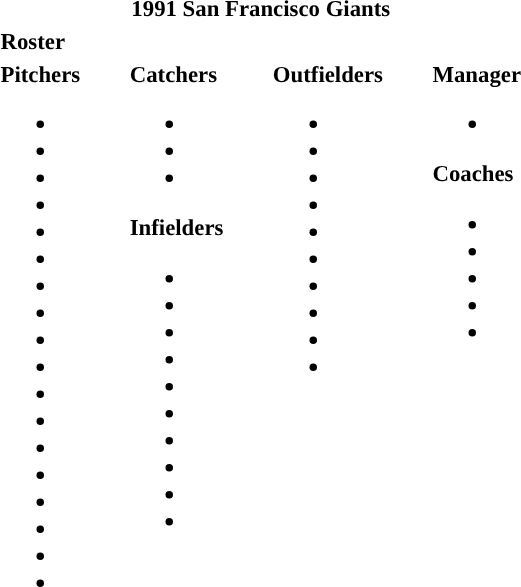<table class="toccolours" style="font-size: 95%;">
<tr>
<th colspan="10">1991 San Francisco Giants</th>
</tr>
<tr>
<td colspan="10"><strong>Roster</strong></td>
</tr>
<tr>
<td valign="top"><strong>Pitchers</strong><br><ul><li></li><li></li><li></li><li></li><li></li><li></li><li></li><li></li><li></li><li></li><li></li><li></li><li></li><li></li><li></li><li></li><li></li><li></li></ul></td>
<td width="25px"></td>
<td valign="top"><strong>Catchers</strong><br><ul><li></li><li></li><li></li></ul><strong>Infielders</strong><ul><li></li><li></li><li></li><li></li><li></li><li></li><li></li><li></li><li></li><li></li></ul></td>
<td width="25px"></td>
<td valign="top"><strong>Outfielders</strong><br><ul><li></li><li></li><li></li><li></li><li></li><li></li><li></li><li></li><li></li><li></li></ul></td>
<td width="25px"></td>
<td valign="top"><strong>Manager</strong><br><ul><li></li></ul><strong>Coaches</strong><ul><li></li><li></li><li></li><li></li><li></li></ul></td>
</tr>
<tr>
</tr>
</table>
